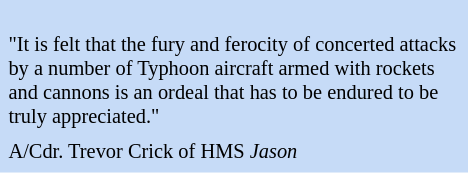<table class="toccolours" style="float: right; margin-left: 1em; margin-right: 1em; font-size: 85%; background:#c6dbf7; color:black; width:23em; max-width: 25%;" cellspacing="5">
<tr>
<td style="text-align: left;"><br>"It is felt that the fury and ferocity of concerted attacks by a number of Typhoon aircraft armed with rockets and cannons is an ordeal that has to be endured to be truly appreciated."</td>
</tr>
<tr>
<td style="text-align: left;">A/Cdr. Trevor Crick of HMS <em>Jason</em></td>
</tr>
</table>
